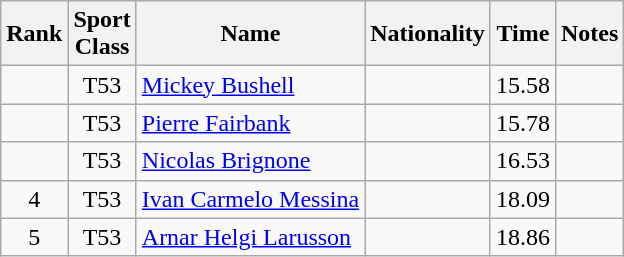<table class="wikitable sortable" style="text-align:center">
<tr>
<th>Rank</th>
<th>Sport<br>Class</th>
<th>Name</th>
<th>Nationality</th>
<th>Time</th>
<th>Notes</th>
</tr>
<tr>
<td></td>
<td>T53</td>
<td align=left><a href='#'>Mickey Bushell</a></td>
<td align=left></td>
<td>15.58</td>
<td></td>
</tr>
<tr>
<td></td>
<td>T53</td>
<td align=left><a href='#'>Pierre Fairbank</a></td>
<td align=left></td>
<td>15.78</td>
<td></td>
</tr>
<tr>
<td></td>
<td>T53</td>
<td align=left><a href='#'>Nicolas Brignone</a></td>
<td align=left></td>
<td>16.53</td>
<td></td>
</tr>
<tr>
<td>4</td>
<td>T53</td>
<td align=left><a href='#'>Ivan Carmelo Messina</a></td>
<td align=left></td>
<td>18.09</td>
<td></td>
</tr>
<tr>
<td>5</td>
<td>T53</td>
<td align=left><a href='#'>Arnar Helgi Larusson</a></td>
<td align=left></td>
<td>18.86</td>
<td></td>
</tr>
</table>
